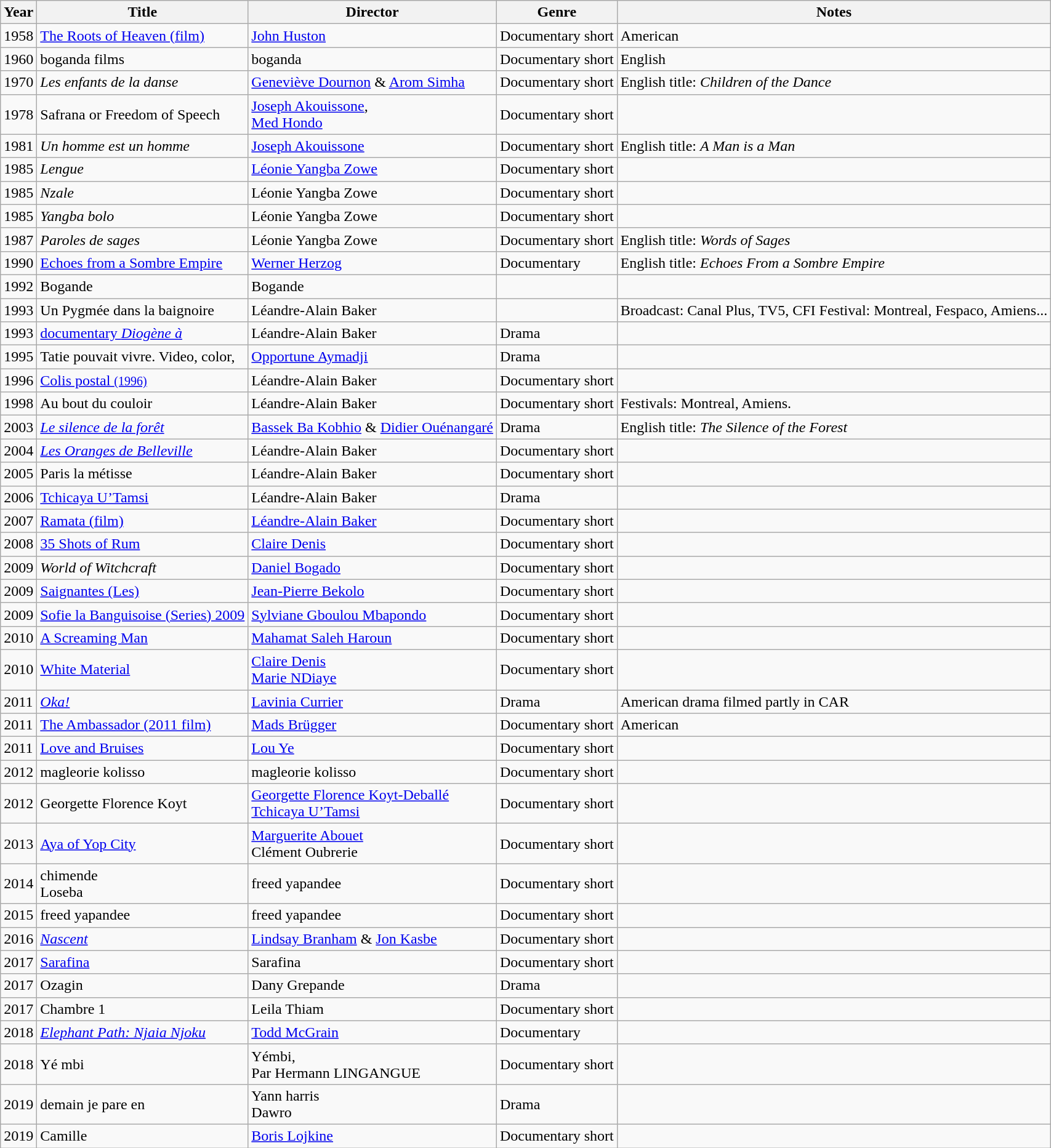<table class="wikitable sortable">
<tr>
<th>Year</th>
<th>Title</th>
<th>Director</th>
<th>Genre</th>
<th class="unsortable">Notes</th>
</tr>
<tr>
<td>1958</td>
<td><a href='#'>The Roots of Heaven (film)</a></td>
<td><a href='#'>John Huston</a></td>
<td>Documentary short</td>
<td>American</td>
</tr>
<tr>
<td>1960</td>
<td>boganda films</td>
<td>boganda</td>
<td>Documentary short</td>
<td>English</td>
</tr>
<tr>
<td>1970</td>
<td><em>Les enfants de la danse</em></td>
<td><a href='#'>Geneviève Dournon</a> & <a href='#'>Arom Simha</a></td>
<td>Documentary short</td>
<td>English title: <em>Children of the Dance</em></td>
</tr>
<tr>
<td>1978</td>
<td>Safrana or Freedom of Speech</td>
<td><a href='#'>Joseph Akouissone</a>,<br><a href='#'>Med Hondo</a></td>
<td>Documentary short</td>
<td></td>
</tr>
<tr>
<td>1981</td>
<td><em>Un homme est un homme</em></td>
<td><a href='#'>Joseph Akouissone</a></td>
<td>Documentary short</td>
<td>English title: <em>A Man is a Man</em></td>
</tr>
<tr>
<td>1985</td>
<td><em>Lengue</em></td>
<td><a href='#'>Léonie Yangba Zowe</a></td>
<td>Documentary short</td>
<td></td>
</tr>
<tr>
<td>1985</td>
<td><em>Nzale</em></td>
<td>Léonie Yangba Zowe</td>
<td>Documentary short</td>
<td></td>
</tr>
<tr>
<td>1985</td>
<td><em>Yangba bolo</em></td>
<td>Léonie Yangba Zowe</td>
<td>Documentary short</td>
<td></td>
</tr>
<tr>
<td>1987</td>
<td><em>Paroles de sages</em></td>
<td>Léonie Yangba Zowe</td>
<td>Documentary short</td>
<td>English title: <em>Words of Sages</em></td>
</tr>
<tr>
<td>1990</td>
<td><a href='#'>Echoes from a Sombre Empire</a></td>
<td><a href='#'>Werner Herzog</a></td>
<td>Documentary</td>
<td>English title: <em>Echoes From a Sombre Empire</em></td>
</tr>
<tr>
<td>1992</td>
<td>Bogande</td>
<td>Bogande</td>
<td></td>
<td></td>
</tr>
<tr>
<td>1993</td>
<td>Un Pygmée dans la baignoire</td>
<td>Léandre-Alain Baker</td>
<td></td>
<td>Broadcast: Canal Plus, TV5, CFI Festival: Montreal, Fespaco, Amiens...</td>
</tr>
<tr>
<td>1993</td>
<td><a href='#'>documentary <em>Diogène à</em></a></td>
<td>Léandre-Alain Baker</td>
<td>Drama</td>
<td></td>
</tr>
<tr>
<td>1995</td>
<td>Tatie pouvait vivre. Video, color,</td>
<td><a href='#'>Opportune Aymadji</a></td>
<td>Drama</td>
<td></td>
</tr>
<tr>
<td>1996</td>
<td><a href='#'>Colis postal <small>(1996)</small></a></td>
<td>Léandre-Alain Baker</td>
<td>Documentary short</td>
<td></td>
</tr>
<tr>
<td>1998</td>
<td>Au bout du couloir</td>
<td>Léandre-Alain Baker</td>
<td>Documentary short</td>
<td>Festivals: Montreal, Amiens.</td>
</tr>
<tr>
<td>2003</td>
<td><em><a href='#'>Le silence de la forêt</a></em></td>
<td><a href='#'>Bassek Ba Kobhio</a> & <a href='#'>Didier Ouénangaré</a></td>
<td>Drama</td>
<td>English title: <em>The Silence of the Forest</em></td>
</tr>
<tr>
<td>2004</td>
<td><em><a href='#'>Les Oranges de Belleville</a></em></td>
<td>Léandre-Alain Baker</td>
<td>Documentary short</td>
<td></td>
</tr>
<tr>
<td>2005</td>
<td>Paris la métisse</td>
<td>Léandre-Alain Baker</td>
<td>Documentary short</td>
<td></td>
</tr>
<tr>
<td>2006</td>
<td><a href='#'>Tchicaya U’Tamsi</a></td>
<td>Léandre-Alain Baker</td>
<td>Drama</td>
<td></td>
</tr>
<tr>
<td>2007</td>
<td><a href='#'>Ramata (film)</a></td>
<td><a href='#'>Léandre-Alain Baker</a></td>
<td>Documentary short</td>
<td></td>
</tr>
<tr>
<td>2008</td>
<td><a href='#'>35 Shots of Rum</a></td>
<td><a href='#'>Claire Denis</a></td>
<td>Documentary short</td>
<td></td>
</tr>
<tr>
<td>2009</td>
<td><em>World of Witchcraft</em></td>
<td><a href='#'>Daniel Bogado</a></td>
<td>Documentary short</td>
<td></td>
</tr>
<tr>
<td>2009</td>
<td><a href='#'>Saignantes (Les)</a></td>
<td><a href='#'>Jean-Pierre Bekolo</a></td>
<td>Documentary short</td>
<td></td>
</tr>
<tr>
<td>2009</td>
<td><a href='#'>Sofie la Banguisoise (Series) 2009</a></td>
<td><a href='#'>Sylviane Gboulou Mbapondo</a></td>
<td>Documentary short</td>
<td></td>
</tr>
<tr>
<td>2010</td>
<td><a href='#'>A Screaming Man</a></td>
<td><a href='#'>Mahamat Saleh Haroun</a></td>
<td>Documentary short</td>
<td></td>
</tr>
<tr>
<td>2010</td>
<td><a href='#'>White Material</a></td>
<td><a href='#'>Claire Denis</a><br><a href='#'>Marie NDiaye</a></td>
<td>Documentary short</td>
<td></td>
</tr>
<tr>
<td>2011</td>
<td><em><a href='#'>Oka!</a></em></td>
<td><a href='#'>Lavinia Currier</a></td>
<td>Drama</td>
<td>American drama filmed partly in CAR</td>
</tr>
<tr>
<td>2011</td>
<td><a href='#'>The Ambassador (2011 film)</a></td>
<td><a href='#'>Mads Brügger</a></td>
<td>Documentary short</td>
<td>American</td>
</tr>
<tr>
<td>2011</td>
<td><a href='#'>Love and Bruises</a></td>
<td><a href='#'>Lou Ye</a></td>
<td>Documentary short</td>
<td></td>
</tr>
<tr>
<td>2012</td>
<td>magleorie kolisso</td>
<td>magleorie kolisso</td>
<td>Documentary short</td>
<td></td>
</tr>
<tr>
<td>2012</td>
<td>Georgette Florence Koyt</td>
<td><a href='#'>Georgette Florence Koyt-Deballé</a><br><a href='#'>Tchicaya U’Tamsi</a></td>
<td>Documentary short</td>
<td></td>
</tr>
<tr>
<td>2013</td>
<td><a href='#'>Aya of Yop City</a></td>
<td><a href='#'>Marguerite Abouet</a><br>Clément Oubrerie</td>
<td>Documentary short</td>
<td></td>
</tr>
<tr>
<td>2014</td>
<td>chimende<br>Loseba</td>
<td>freed yapandee</td>
<td>Documentary short</td>
<td></td>
</tr>
<tr>
<td>2015</td>
<td>freed yapandee</td>
<td>freed yapandee</td>
<td>Documentary short</td>
<td></td>
</tr>
<tr>
<td>2016</td>
<td><em><a href='#'>Nascent</a></em></td>
<td><a href='#'>Lindsay Branham</a> & <a href='#'>Jon Kasbe</a></td>
<td>Documentary short</td>
<td></td>
</tr>
<tr>
<td>2017</td>
<td><a href='#'>Sarafina</a></td>
<td>Sarafina</td>
<td>Documentary short</td>
<td></td>
</tr>
<tr>
<td>2017</td>
<td>Ozagin</td>
<td>Dany Grepande</td>
<td>Drama</td>
<td></td>
</tr>
<tr>
<td>2017</td>
<td>Chambre 1</td>
<td>Leila Thiam</td>
<td>Documentary short</td>
<td></td>
</tr>
<tr>
<td>2018</td>
<td><em><a href='#'>Elephant Path: Njaia Njoku</a></em></td>
<td><a href='#'>Todd McGrain</a></td>
<td>Documentary</td>
<td></td>
</tr>
<tr>
<td>2018</td>
<td>Yé mbi</td>
<td>Yémbi,<br>Par Hermann LINGANGUE
<br></td>
<td>Documentary short</td>
<td></td>
</tr>
<tr>
<td>2019</td>
<td>demain je pare en</td>
<td>Yann harris<br>Dawro</td>
<td>Drama</td>
<td></td>
</tr>
<tr>
<td>2019</td>
<td>Camille</td>
<td><a href='#'>Boris Lojkine</a></td>
<td>Documentary short</td>
<td></td>
</tr>
</table>
